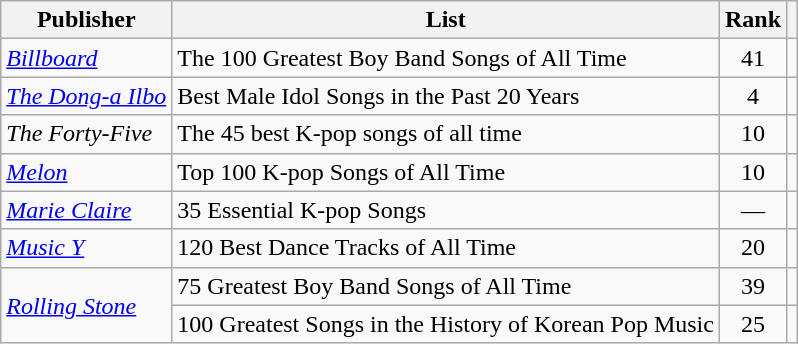<table class="sortable wikitable">
<tr>
<th>Publisher</th>
<th>List</th>
<th>Rank</th>
<th class="unsortable"></th>
</tr>
<tr>
<td><em><a href='#'>Billboard</a></em></td>
<td>The 100 Greatest Boy Band Songs of All Time</td>
<td align="center">41</td>
<td align="center"></td>
</tr>
<tr>
<td><em><a href='#'>The Dong-a Ilbo</a></em></td>
<td>Best Male Idol Songs in the Past 20 Years</td>
<td align="center">4</td>
<td align="center"></td>
</tr>
<tr>
<td><em>The Forty-Five</em></td>
<td>The 45 best K-pop songs of all time</td>
<td align="center">10</td>
<td align="center"></td>
</tr>
<tr>
<td><em><a href='#'>Melon</a></em></td>
<td>Top 100 K-pop Songs of All Time</td>
<td align="center">10</td>
<td align="center"></td>
</tr>
<tr>
<td><em><a href='#'>Marie Claire</a></em></td>
<td>35 Essential K-pop Songs</td>
<td align="center">—</td>
<td align="center"></td>
</tr>
<tr>
<td><em><a href='#'>Music Y</a></em></td>
<td>120 Best Dance Tracks of All Time</td>
<td align="center">20</td>
<td align="center"></td>
</tr>
<tr>
<td rowspan="2"><em><a href='#'>Rolling Stone</a></em></td>
<td>75 Greatest Boy Band Songs of All Time</td>
<td align="center">39</td>
<td align="center"></td>
</tr>
<tr>
<td>100 Greatest Songs in the History of Korean Pop Music</td>
<td align="center">25</td>
<td align="center"></td>
</tr>
</table>
